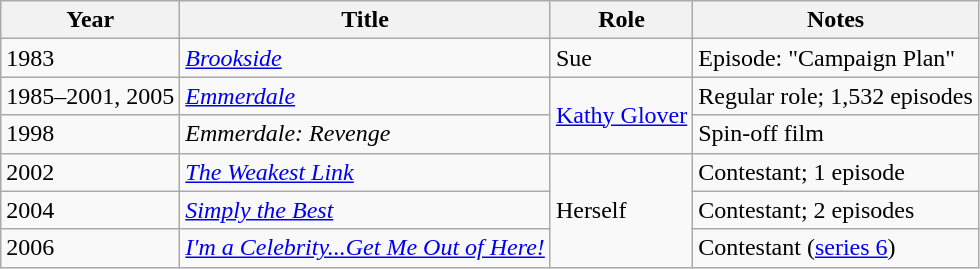<table class="wikitable">
<tr>
<th>Year</th>
<th>Title</th>
<th>Role</th>
<th>Notes</th>
</tr>
<tr>
<td>1983</td>
<td><em><a href='#'>Brookside</a></em></td>
<td>Sue</td>
<td>Episode: "Campaign Plan"</td>
</tr>
<tr>
<td>1985–2001, 2005</td>
<td><em><a href='#'>Emmerdale</a></em></td>
<td rowspan="2"><a href='#'>Kathy Glover</a></td>
<td>Regular role; 1,532 episodes</td>
</tr>
<tr>
<td>1998</td>
<td><em>Emmerdale: Revenge</em></td>
<td>Spin-off film</td>
</tr>
<tr>
<td>2002</td>
<td><em><a href='#'>The Weakest Link</a></em></td>
<td rowspan="3">Herself</td>
<td>Contestant; 1 episode</td>
</tr>
<tr>
<td>2004</td>
<td><em><a href='#'>Simply the Best</a></em></td>
<td>Contestant; 2 episodes</td>
</tr>
<tr>
<td>2006</td>
<td><em><a href='#'>I'm a Celebrity...Get Me Out of Here!</a></em></td>
<td>Contestant (<a href='#'>series 6</a>)</td>
</tr>
</table>
